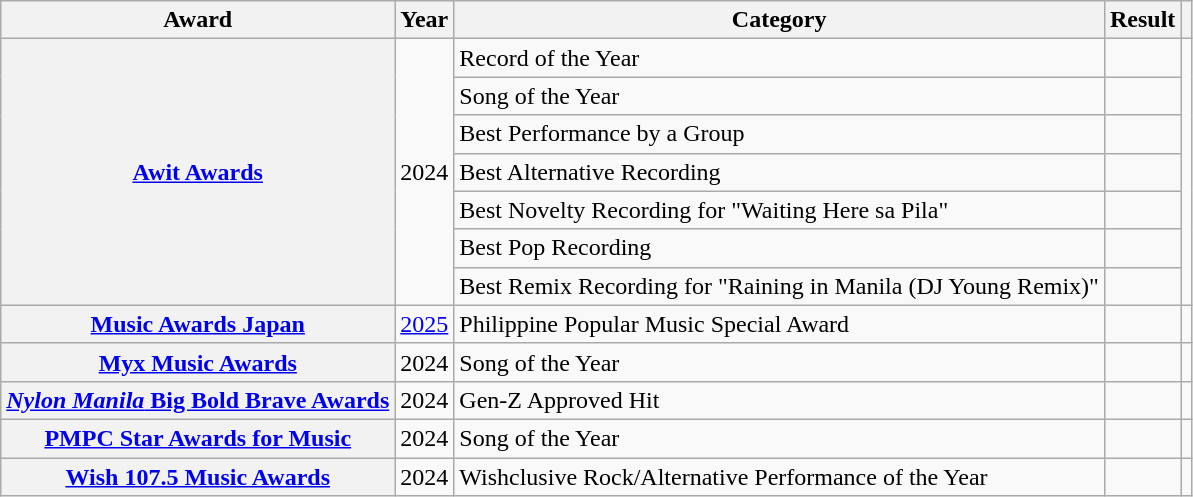<table class="wikitable sortable plainrowheaders" style="border:none; margin:0;">
<tr>
<th scope="col">Award</th>
<th scope="col">Year</th>
<th scope="col">Category</th>
<th scope="col">Result</th>
<th scope="col" class="unsortable"></th>
</tr>
<tr>
<th rowspan="7" scope="row"><a href='#'>Awit Awards</a></th>
<td rowspan="7">2024</td>
<td>Record of the Year</td>
<td></td>
<td rowspan="7" style="text-align:center;"></td>
</tr>
<tr>
<td>Song of the Year</td>
<td></td>
</tr>
<tr>
<td>Best Performance by a Group</td>
<td></td>
</tr>
<tr>
<td>Best Alternative Recording</td>
<td></td>
</tr>
<tr>
<td>Best Novelty Recording for "Waiting Here sa Pila"</td>
<td></td>
</tr>
<tr>
<td>Best Pop Recording</td>
<td></td>
</tr>
<tr>
<td>Best Remix Recording for "Raining in Manila (DJ Young Remix)"</td>
<td></td>
</tr>
<tr>
<th scope="row"><a href='#'>Music Awards Japan</a></th>
<td><a href='#'>2025</a></td>
<td>Philippine Popular Music Special Award</td>
<td></td>
<td style="text-align:center;"></td>
</tr>
<tr>
<th scope="row"><a href='#'>Myx Music Awards</a></th>
<td>2024</td>
<td>Song of the Year</td>
<td></td>
<td style="text-align:center;"></td>
</tr>
<tr>
<th scope="row"><a href='#'><em>Nylon Manila</em> Big Bold Brave Awards</a></th>
<td>2024</td>
<td>Gen-Z Approved Hit</td>
<td></td>
<td style="text-align:center;"></td>
</tr>
<tr>
<th scope="row"><a href='#'>PMPC Star Awards for Music</a></th>
<td>2024</td>
<td>Song of the Year</td>
<td></td>
<td style="text-align:center;"></td>
</tr>
<tr>
<th scope="row"><a href='#'>Wish 107.5 Music Awards</a></th>
<td>2024</td>
<td>Wishclusive Rock/Alternative Performance of the Year</td>
<td></td>
<td style="text-align:center;"></td>
</tr>
</table>
